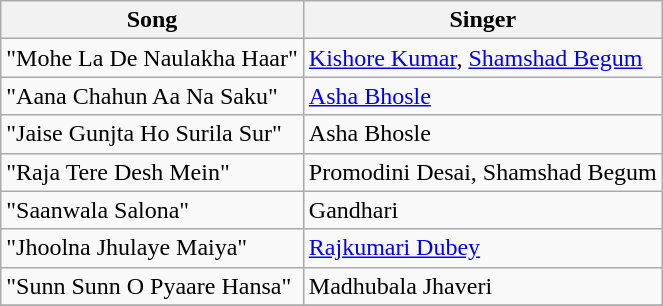<table class="wikitable">
<tr>
<th>Song</th>
<th>Singer</th>
</tr>
<tr>
<td>"Mohe La De Naulakha Haar"</td>
<td><a href='#'>Kishore Kumar</a>, <a href='#'>Shamshad Begum</a></td>
</tr>
<tr>
<td>"Aana Chahun Aa Na Saku"</td>
<td><a href='#'>Asha Bhosle</a></td>
</tr>
<tr>
<td>"Jaise Gunjta Ho Surila Sur"</td>
<td>Asha Bhosle</td>
</tr>
<tr>
<td>"Raja Tere Desh Mein"</td>
<td>Promodini Desai, Shamshad Begum</td>
</tr>
<tr>
<td>"Saanwala Salona"</td>
<td>Gandhari</td>
</tr>
<tr>
<td>"Jhoolna Jhulaye Maiya"</td>
<td><a href='#'>Rajkumari Dubey</a></td>
</tr>
<tr>
<td>"Sunn Sunn O Pyaare Hansa"</td>
<td>Madhubala Jhaveri</td>
</tr>
<tr>
</tr>
</table>
